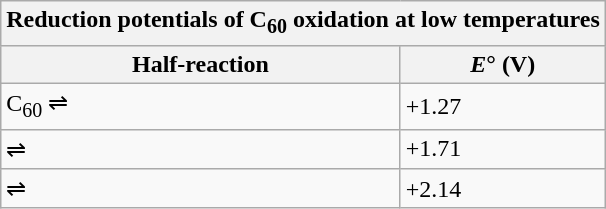<table class="wikitable">
<tr>
<th colspan=2>Reduction potentials of C<sub>60</sub> oxidation at low temperatures</th>
</tr>
<tr>
<th>Half-reaction</th>
<th><em>E</em>° (V)</th>
</tr>
<tr>
<td>C<sub>60</sub> ⇌ </td>
<td>+1.27</td>
</tr>
<tr>
<td> ⇌ </td>
<td>+1.71</td>
</tr>
<tr>
<td> ⇌ </td>
<td>+2.14</td>
</tr>
</table>
